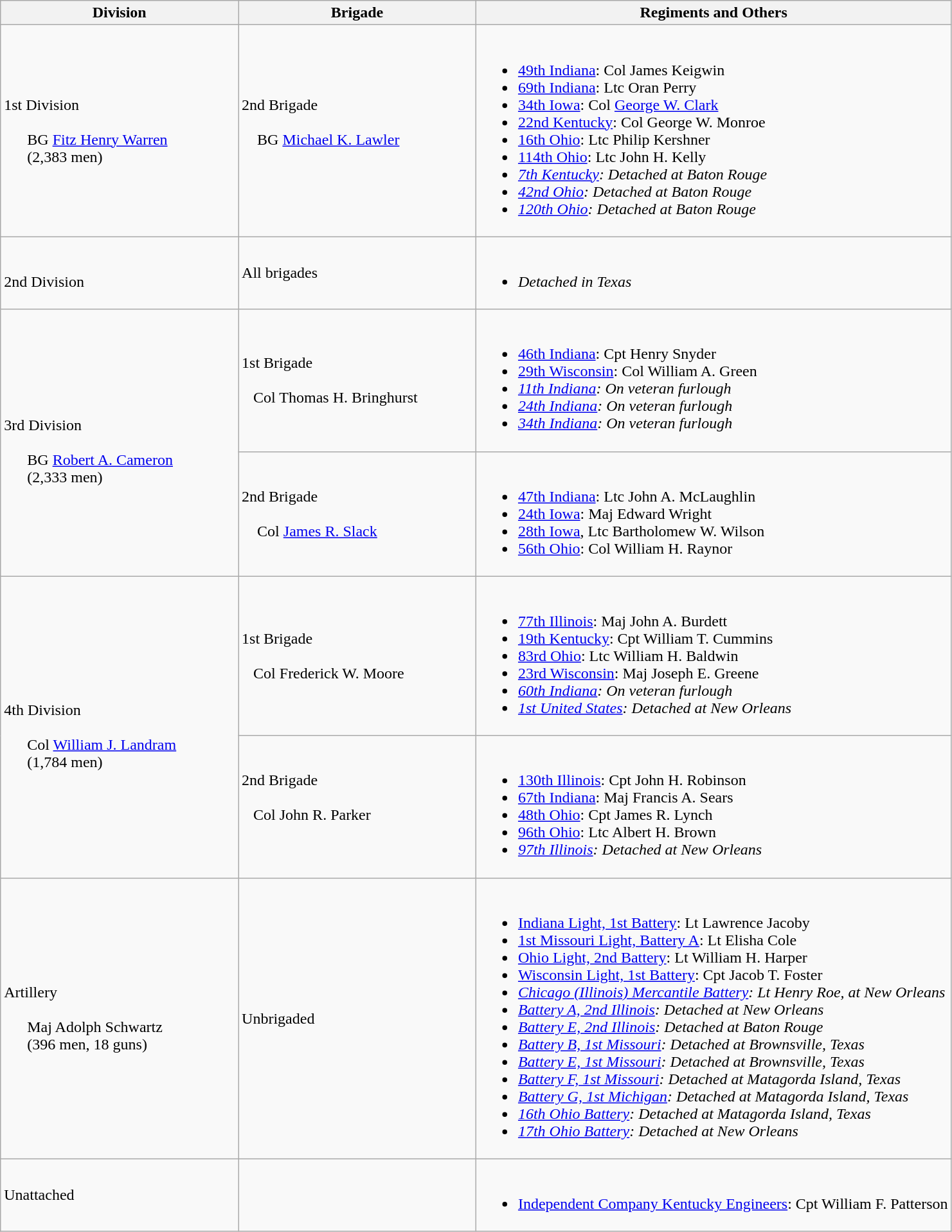<table class="wikitable">
<tr>
<th width="25%">Division</th>
<th width="25%">Brigade</th>
<th>Regiments and Others</th>
</tr>
<tr>
<td>1st Division<br><br>     
BG <a href='#'>Fitz Henry Warren</a>
<br>      (2,383 men)</td>
<td>2nd Brigade<br><br>   
BG <a href='#'>Michael K. Lawler</a>
<br>   </td>
<td><br><ul><li><a href='#'>49th Indiana</a>: Col James Keigwin</li><li><a href='#'>69th Indiana</a>: Ltc Oran Perry</li><li><a href='#'>34th Iowa</a>: Col <a href='#'>George W. Clark</a></li><li><a href='#'>22nd Kentucky</a>: Col George W. Monroe</li><li><a href='#'>16th Ohio</a>: Ltc Philip Kershner</li><li><a href='#'>114th Ohio</a>: Ltc John H. Kelly</li><li><em><a href='#'>7th Kentucky</a>: Detached at Baton Rouge</em></li><li><em><a href='#'>42nd Ohio</a>: Detached at Baton Rouge</em></li><li><em><a href='#'>120th Ohio</a>: Detached at Baton Rouge</em></li></ul></td>
</tr>
<tr>
<td rowspan=1><br>2nd Division</td>
<td>All brigades</td>
<td><br><ul><li><em>Detached in Texas</em></li></ul></td>
</tr>
<tr>
<td rowspan="2"><br>3rd Division<br><br>     
BG <a href='#'>Robert A. Cameron</a>
<br>      (2,333 men)</td>
<td>1st Brigade<br><br>  
Col  Thomas H. Bringhurst</td>
<td><br><ul><li><a href='#'>46th Indiana</a>: Cpt Henry Snyder</li><li><a href='#'>29th Wisconsin</a>:  Col William A. Green</li><li><em><a href='#'>11th Indiana</a>: On veteran furlough</em></li><li><em><a href='#'>24th Indiana</a>: On veteran furlough</em></li><li><em><a href='#'>34th Indiana</a>: On veteran furlough</em></li></ul></td>
</tr>
<tr>
<td>2nd Brigade<br><br>   
Col  <a href='#'>James R. Slack</a></td>
<td><br><ul><li><a href='#'>47th Indiana</a>: Ltc John A. McLaughlin</li><li><a href='#'>24th Iowa</a>: Maj Edward Wright</li><li><a href='#'>28th Iowa</a>, Ltc Bartholomew W. Wilson</li><li><a href='#'>56th Ohio</a>: Col William H. Raynor</li></ul></td>
</tr>
<tr>
<td rowspan="2"><br>4th Division<br><br>     
Col <a href='#'>William J. Landram</a>
<br>      (1,784 men)</td>
<td>1st Brigade<br><br>  
Col Frederick W. Moore</td>
<td><br><ul><li><a href='#'>77th Illinois</a>: Maj John A. Burdett</li><li><a href='#'>19th Kentucky</a>: Cpt William T. Cummins</li><li><a href='#'>83rd Ohio</a>: Ltc William H. Baldwin</li><li><a href='#'>23rd Wisconsin</a>: Maj Joseph E. Greene</li><li><em><a href='#'>60th Indiana</a>: On veteran furlough</em></li><li><em><a href='#'>1st United States</a>: Detached at New Orleans</em></li></ul></td>
</tr>
<tr>
<td>2nd Brigade<br><br>  
Col John R. Parker
<br>  </td>
<td><br><ul><li><a href='#'>130th Illinois</a>: Cpt John H. Robinson</li><li><a href='#'>67th Indiana</a>: Maj Francis A. Sears</li><li><a href='#'>48th Ohio</a>: Cpt James R. Lynch</li><li><a href='#'>96th Ohio</a>: Ltc Albert H. Brown</li><li><em><a href='#'>97th Illinois</a>: Detached at New Orleans</em></li></ul></td>
</tr>
<tr>
<td rowspan=1>Artillery<br><br>     
Maj Adolph Schwartz
<br>      (396 men, 18 guns)</td>
<td>Unbrigaded</td>
<td><br><ul><li><a href='#'>Indiana Light, 1st Battery</a>: Lt Lawrence Jacoby</li><li><a href='#'>1st Missouri Light, Battery A</a>: Lt Elisha Cole</li><li><a href='#'>Ohio Light, 2nd Battery</a>: Lt William H. Harper</li><li><a href='#'>Wisconsin Light, 1st Battery</a>: Cpt Jacob T. Foster</li><li><em><a href='#'>Chicago (Illinois) Mercantile Battery</a>: Lt Henry Roe, at New Orleans</em></li><li><em><a href='#'>Battery A, 2nd Illinois</a>: Detached at New Orleans</em></li><li><em><a href='#'>Battery E, 2nd Illinois</a>: Detached at Baton Rouge</em></li><li><em><a href='#'>Battery B, 1st Missouri</a>: Detached at Brownsville, Texas</em></li><li><em><a href='#'>Battery E, 1st Missouri</a>: Detached at Brownsville, Texas</em></li><li><em><a href='#'>Battery F, 1st Missouri</a>: Detached at Matagorda Island, Texas</em></li><li><em><a href='#'>Battery G, 1st Michigan</a>: Detached at Matagorda Island, Texas</em></li><li><em><a href='#'>16th Ohio Battery</a>: Detached at Matagorda Island, Texas</em></li><li><em><a href='#'>17th Ohio Battery</a>: Detached at New Orleans</em></li></ul></td>
</tr>
<tr>
<td>Unattached</td>
<td></td>
<td><br><ul><li><a href='#'>Independent Company Kentucky Engineers</a>: Cpt William F. Patterson</li></ul></td>
</tr>
</table>
